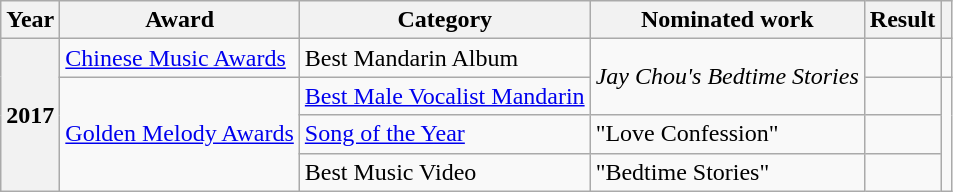<table class="wikitable plainrowheaders">
<tr>
<th>Year</th>
<th>Award</th>
<th>Category</th>
<th>Nominated work</th>
<th>Result</th>
<th></th>
</tr>
<tr>
<th scope="row" rowspan="4">2017</th>
<td><a href='#'>Chinese Music Awards</a></td>
<td>Best Mandarin Album</td>
<td rowspan="2"><em>Jay Chou's Bedtime Stories</em></td>
<td></td>
<td align="center"></td>
</tr>
<tr>
<td rowspan="3"><a href='#'>Golden Melody Awards</a></td>
<td><a href='#'>Best Male Vocalist Mandarin</a></td>
<td></td>
<td rowspan="3" align="center"></td>
</tr>
<tr>
<td><a href='#'>Song of the Year</a></td>
<td>"Love Confession"</td>
<td></td>
</tr>
<tr>
<td>Best Music Video</td>
<td>"Bedtime Stories"</td>
<td></td>
</tr>
</table>
